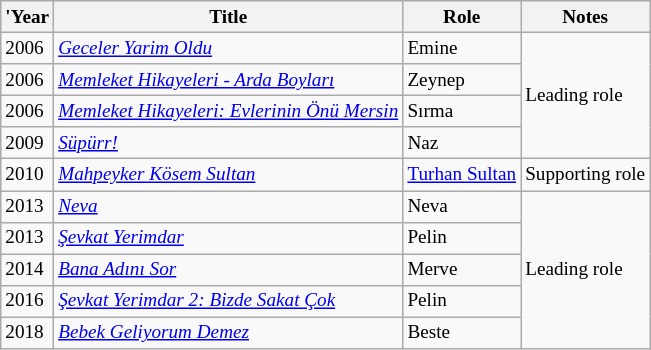<table class="wikitable" style="font-size: 80%;">
<tr>
<th>'Year</th>
<th>Title</th>
<th>Role</th>
<th>Notes</th>
</tr>
<tr>
<td>2006</td>
<td><em><a href='#'>Geceler Yarim Oldu</a></em></td>
<td>Emine</td>
<td rowspan="4">Leading role</td>
</tr>
<tr>
<td>2006</td>
<td><em><a href='#'>Memleket Hikayeleri - Arda Boyları</a></em></td>
<td>Zeynep</td>
</tr>
<tr>
<td>2006</td>
<td><em><a href='#'>Memleket Hikayeleri: Evlerinin Önü Mersin</a></em></td>
<td>Sırma</td>
</tr>
<tr>
<td>2009</td>
<td><em><a href='#'>Süpürr!</a></em></td>
<td>Naz</td>
</tr>
<tr>
<td>2010</td>
<td><em><a href='#'>Mahpeyker Kösem Sultan</a></em></td>
<td><a href='#'>Turhan Sultan</a></td>
<td>Supporting role</td>
</tr>
<tr>
<td>2013</td>
<td><em><a href='#'>Neva</a></em></td>
<td>Neva</td>
<td rowspan="5">Leading role</td>
</tr>
<tr>
<td>2013</td>
<td><em><a href='#'>Şevkat Yerimdar</a></em></td>
<td>Pelin</td>
</tr>
<tr>
<td>2014</td>
<td><em><a href='#'>Bana Adını Sor</a></em></td>
<td>Merve</td>
</tr>
<tr>
<td>2016</td>
<td><em><a href='#'>Şevkat Yerimdar 2: Bizde Sakat Çok</a></em></td>
<td>Pelin</td>
</tr>
<tr>
<td>2018</td>
<td><em><a href='#'>Bebek Geliyorum Demez</a></em></td>
<td>Beste</td>
</tr>
</table>
